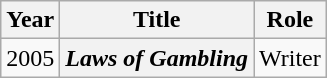<table class="wikitable plainrowheaders sortable">
<tr>
<th scope="col">Year</th>
<th scope="col">Title</th>
<th scope="col">Role</th>
</tr>
<tr>
<td>2005</td>
<th scope="row"><em>Laws of Gambling</em></th>
<td>Writer</td>
</tr>
</table>
